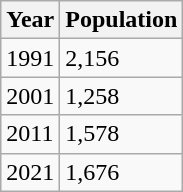<table class="wikitable">
<tr>
<th>Year</th>
<th>Population</th>
</tr>
<tr>
<td>1991</td>
<td>2,156</td>
</tr>
<tr>
<td>2001</td>
<td>1,258</td>
</tr>
<tr>
<td>2011</td>
<td>1,578</td>
</tr>
<tr>
<td>2021</td>
<td>1,676</td>
</tr>
</table>
